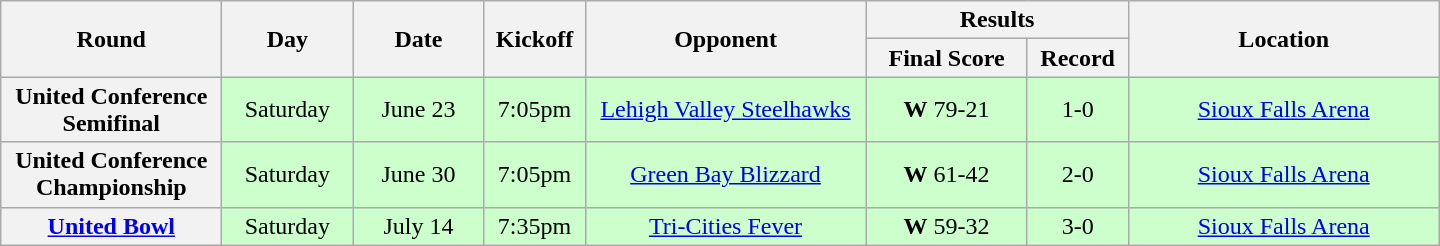<table class="wikitable">
<tr>
<th rowspan="2" width="140">Round</th>
<th rowspan="2" width="80">Day</th>
<th rowspan="2" width="80">Date</th>
<th rowspan="2" width="60">Kickoff</th>
<th rowspan="2" width="180">Opponent</th>
<th colspan="2" width="160">Results</th>
<th rowspan="2" width="200">Location</th>
</tr>
<tr>
<th width="100">Final Score</th>
<th width="60">Record</th>
</tr>
<tr align="center" bgcolor="#CCFFCC">
<th>United Conference Semifinal</th>
<td>Saturday</td>
<td>June 23</td>
<td>7:05pm</td>
<td><a href='#'>Lehigh Valley Steelhawks</a></td>
<td><strong>W</strong> 79-21</td>
<td>1-0</td>
<td><a href='#'>Sioux Falls Arena</a></td>
</tr>
<tr align="center" bgcolor="#CCFFCC">
<th>United Conference Championship</th>
<td>Saturday</td>
<td>June 30</td>
<td>7:05pm</td>
<td><a href='#'>Green Bay Blizzard</a></td>
<td><strong>W</strong> 61-42</td>
<td>2-0</td>
<td><a href='#'>Sioux Falls Arena</a></td>
</tr>
<tr align="center" bgcolor="#CCFFCC">
<th><a href='#'>United Bowl</a></th>
<td>Saturday</td>
<td>July 14</td>
<td>7:35pm</td>
<td><a href='#'>Tri-Cities Fever</a></td>
<td><strong>W</strong> 59-32</td>
<td>3-0</td>
<td><a href='#'>Sioux Falls Arena</a></td>
</tr>
</table>
